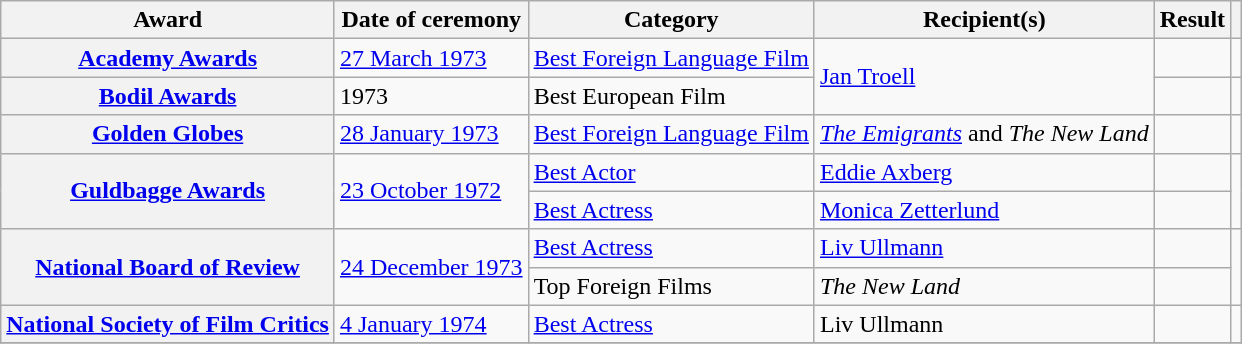<table class="wikitable plainrowheaders sortable">
<tr>
<th scope="col">Award</th>
<th scope="col">Date of ceremony</th>
<th scope="col">Category</th>
<th scope="col">Recipient(s)</th>
<th scope="col">Result</th>
<th scope="col" class="unsortable"></th>
</tr>
<tr>
<th scope="row"><a href='#'>Academy Awards</a></th>
<td rowspan="1"><a href='#'>27 March 1973</a></td>
<td><a href='#'>Best Foreign Language Film</a></td>
<td rowspan="2"><a href='#'>Jan Troell</a></td>
<td></td>
<td rowspan="1"></td>
</tr>
<tr>
<th scope="row"><a href='#'>Bodil Awards</a></th>
<td rowspan="1">1973</td>
<td>Best European Film</td>
<td></td>
<td rowspan="1"></td>
</tr>
<tr>
<th scope="row"><a href='#'>Golden Globes</a></th>
<td rowspan="1"><a href='#'>28 January 1973</a></td>
<td><a href='#'>Best Foreign Language Film</a></td>
<td><em><a href='#'>The Emigrants</a></em> and <em>The New Land</em></td>
<td></td>
<td rowspan="1"></td>
</tr>
<tr>
<th scope="row" rowspan=2><a href='#'>Guldbagge Awards</a></th>
<td rowspan="2"><a href='#'>	23 October 1972</a></td>
<td><a href='#'>Best Actor</a></td>
<td><a href='#'>Eddie Axberg</a></td>
<td></td>
<td rowspan="2"></td>
</tr>
<tr>
<td><a href='#'>Best Actress</a></td>
<td><a href='#'>Monica Zetterlund</a></td>
<td></td>
</tr>
<tr>
<th scope="row" rowspan=2><a href='#'>National Board of Review</a></th>
<td rowspan="2"><a href='#'>24 December 1973</a></td>
<td><a href='#'>Best Actress</a></td>
<td><a href='#'>Liv Ullmann</a></td>
<td></td>
<td rowspan="2"></td>
</tr>
<tr>
<td>Top Foreign Films</td>
<td><em>The New Land</em></td>
<td></td>
</tr>
<tr>
<th scope="row"><a href='#'>National Society of Film Critics</a></th>
<td rowspan="1"><a href='#'>4 January 1974</a></td>
<td><a href='#'>Best Actress</a></td>
<td>Liv Ullmann</td>
<td></td>
<td rowspan="1"></td>
</tr>
<tr>
</tr>
</table>
